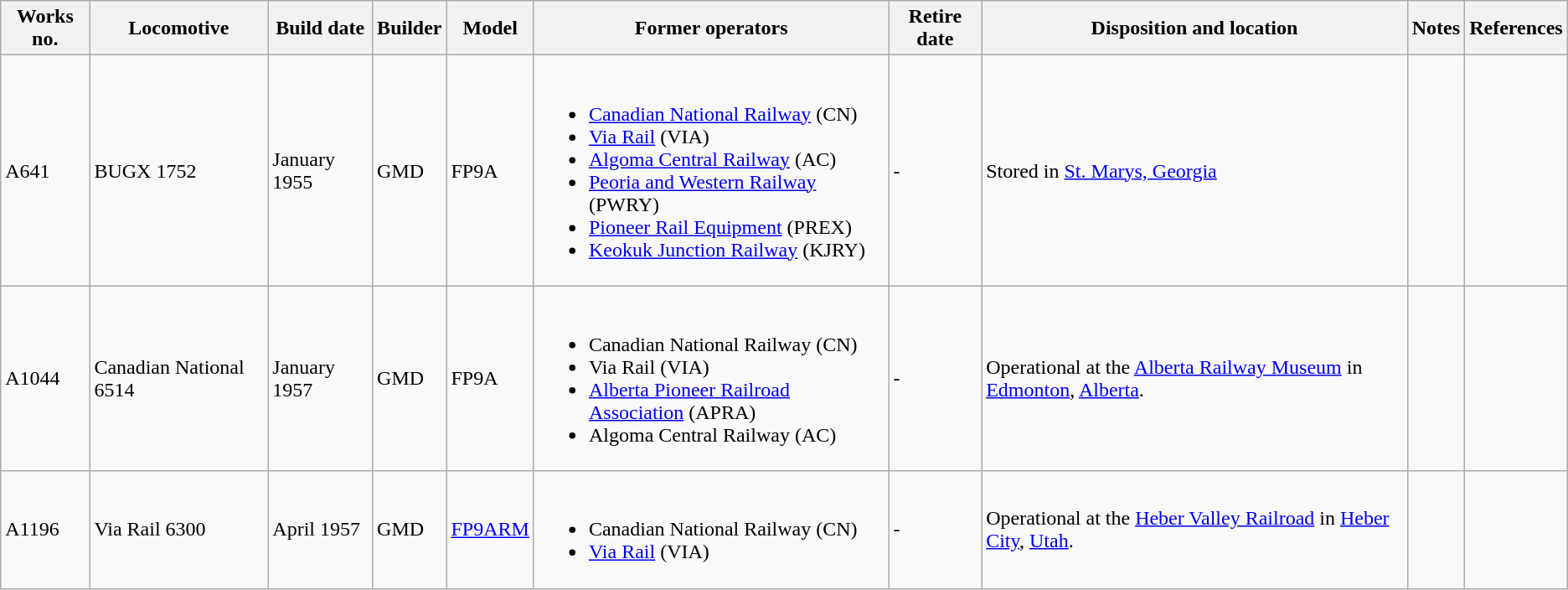<table class="wikitable">
<tr>
<th>Works no.</th>
<th>Locomotive</th>
<th>Build date</th>
<th>Builder</th>
<th>Model</th>
<th>Former operators</th>
<th>Retire date</th>
<th>Disposition and location</th>
<th>Notes</th>
<th>References</th>
</tr>
<tr>
<td>A641</td>
<td>BUGX 1752</td>
<td>January 1955</td>
<td>GMD</td>
<td>FP9A</td>
<td><br><ul><li><a href='#'>Canadian National Railway</a> (CN)</li><li><a href='#'>Via Rail</a> (VIA)</li><li><a href='#'>Algoma Central Railway</a> (AC)</li><li><a href='#'>Peoria and Western Railway</a> (PWRY)</li><li><a href='#'>Pioneer Rail Equipment</a> (PREX)</li><li><a href='#'>Keokuk Junction Railway</a> (KJRY)</li></ul></td>
<td>-</td>
<td>Stored in <a href='#'>St. Marys, Georgia</a></td>
<td></td>
<td></td>
</tr>
<tr>
<td>A1044</td>
<td>Canadian National 6514</td>
<td>January 1957</td>
<td>GMD</td>
<td>FP9A</td>
<td><br><ul><li>Canadian National Railway (CN)</li><li>Via Rail (VIA)</li><li><a href='#'>Alberta Pioneer Railroad Association</a> (APRA)</li><li>Algoma Central Railway (AC)</li></ul></td>
<td>-</td>
<td>Operational at the <a href='#'>Alberta Railway Museum</a> in <a href='#'>Edmonton</a>, <a href='#'>Alberta</a>.</td>
<td></td>
<td></td>
</tr>
<tr>
<td>A1196</td>
<td>Via Rail 6300</td>
<td>April 1957</td>
<td>GMD</td>
<td><a href='#'>FP9ARM</a></td>
<td><br><ul><li>Canadian National Railway (CN)</li><li><a href='#'>Via Rail</a> (VIA)</li></ul></td>
<td>-</td>
<td>Operational at the <a href='#'>Heber Valley Railroad</a> in <a href='#'>Heber City</a>, <a href='#'>Utah</a>.</td>
<td></td>
<td></td>
</tr>
</table>
